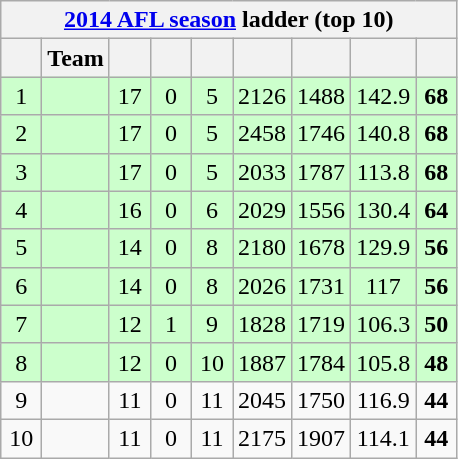<table class="wikitable collapsible collapsed" style="text-align:center;">
<tr>
<th colspan="11"><a href='#'>2014 AFL season</a> ladder (top 10)</th>
</tr>
<tr>
<th width="20"></th>
<th>Team</th>
<th width="20"></th>
<th width="20"></th>
<th width="20"></th>
<th width="25"></th>
<th width="25"></th>
<th width="30"></th>
<th width="20"></th>
</tr>
<tr style="background: #ccffcc;">
<td>1</td>
<td style="text-align:left;"></td>
<td>17</td>
<td>0</td>
<td>5</td>
<td>2126</td>
<td>1488</td>
<td>142.9</td>
<td><strong>68</strong></td>
</tr>
<tr style="background: #ccffcc;">
<td>2</td>
<td style="text-align:left;"></td>
<td>17</td>
<td>0</td>
<td>5</td>
<td>2458</td>
<td>1746</td>
<td>140.8</td>
<td><strong>68</strong></td>
</tr>
<tr style="background: #ccffcc;">
<td>3</td>
<td style="text-align:left;"></td>
<td>17</td>
<td>0</td>
<td>5</td>
<td>2033</td>
<td>1787</td>
<td>113.8</td>
<td><strong>68</strong></td>
</tr>
<tr style="background: #ccffcc;">
<td>4</td>
<td style="text-align:left;"></td>
<td>16</td>
<td>0</td>
<td>6</td>
<td>2029</td>
<td>1556</td>
<td>130.4</td>
<td><strong>64</strong></td>
</tr>
<tr style="background: #ccffcc;">
<td>5</td>
<td style="text-align:left;"></td>
<td>14</td>
<td>0</td>
<td>8</td>
<td>2180</td>
<td>1678</td>
<td>129.9</td>
<td><strong>56</strong></td>
</tr>
<tr style="background: #ccffcc;">
<td>6</td>
<td style="text-align:left;"></td>
<td>14</td>
<td>0</td>
<td>8</td>
<td>2026</td>
<td>1731</td>
<td>117</td>
<td><strong>56</strong></td>
</tr>
<tr style="background: #ccffcc;">
<td>7</td>
<td style="text-align:left;"></td>
<td>12</td>
<td>1</td>
<td>9</td>
<td>1828</td>
<td>1719</td>
<td>106.3</td>
<td><strong>50</strong></td>
</tr>
<tr style="background: #ccffcc;">
<td>8</td>
<td style="text-align:left;"></td>
<td>12</td>
<td>0</td>
<td>10</td>
<td>1887</td>
<td>1784</td>
<td>105.8</td>
<td><strong>48</strong></td>
</tr>
<tr style=>
<td>9</td>
<td style="text-align:left;"></td>
<td>11</td>
<td>0</td>
<td>11</td>
<td>2045</td>
<td>1750</td>
<td>116.9</td>
<td><strong>44</strong></td>
</tr>
<tr style=>
<td>10</td>
<td style="text-align:left;"></td>
<td>11</td>
<td>0</td>
<td>11</td>
<td>2175</td>
<td>1907</td>
<td>114.1</td>
<td><strong>44</strong></td>
</tr>
</table>
